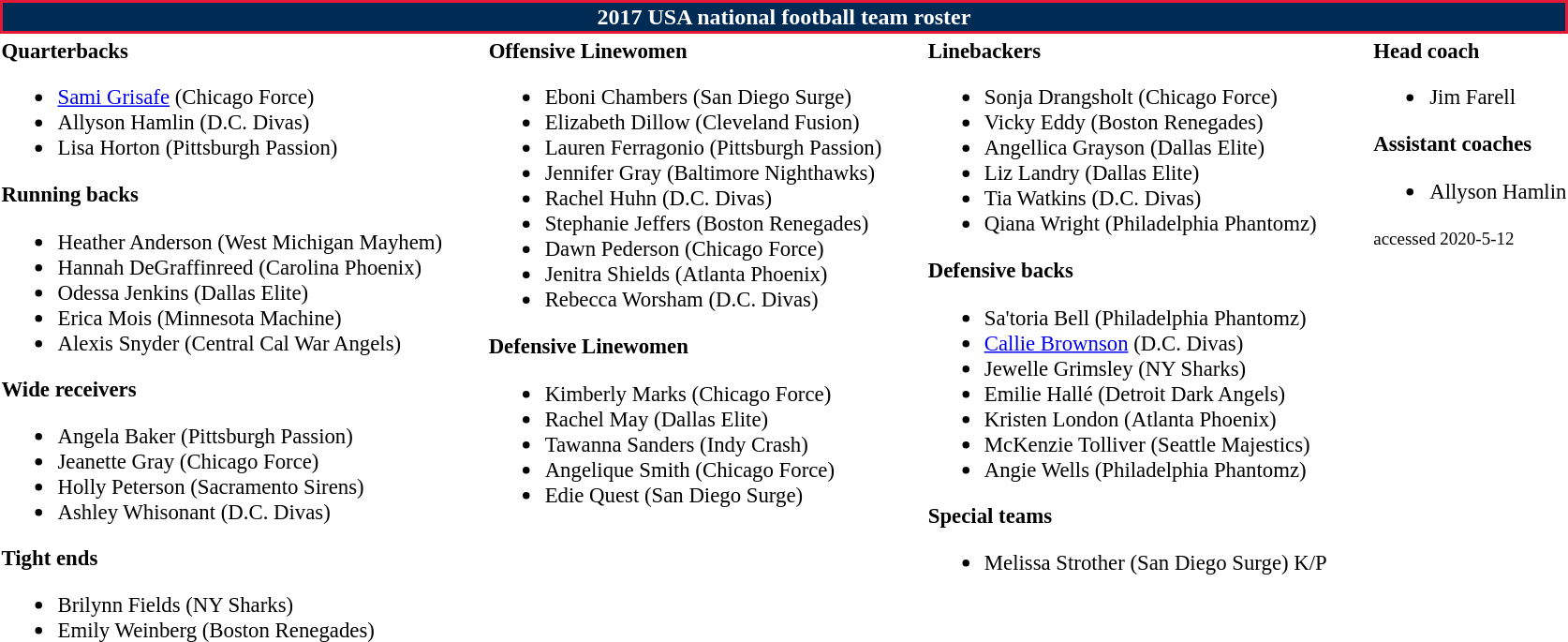<table class="toccolours" style="text-align: left;">
<tr>
<th colspan="7" style="background:#002B54; border:2px solid #E31937; color:white; text-align:center;"><strong>2017 USA national football team roster</strong></th>
</tr>
<tr>
<td style="font-size: 95%;" valign="top"><strong>Quarterbacks</strong><br><ul><li><a href='#'>Sami Grisafe</a> (Chicago Force)</li><li>Allyson Hamlin (D.C. Divas)</li><li>Lisa Horton (Pittsburgh Passion)</li></ul><strong>Running backs</strong><ul><li>Heather Anderson (West Michigan Mayhem)</li><li>Hannah DeGraffinreed (Carolina Phoenix)</li><li>Odessa Jenkins (Dallas Elite)</li><li>Erica Mois (Minnesota Machine)</li><li>Alexis Snyder (Central Cal War Angels)</li></ul><strong>Wide receivers</strong><ul><li>Angela Baker (Pittsburgh Passion)</li><li>Jeanette Gray (Chicago Force)</li><li>Holly Peterson (Sacramento Sirens)</li><li>Ashley Whisonant (D.C. Divas)</li></ul><strong>Tight ends</strong><ul><li>Brilynn Fields (NY Sharks)</li><li>Emily Weinberg (Boston Renegades)</li></ul></td>
<td style="width: 25px;"></td>
<td style="font-size: 95%;" valign="top"><strong>Offensive Linewomen</strong><br><ul><li>Eboni Chambers (San Diego Surge)</li><li>Elizabeth Dillow (Cleveland Fusion)</li><li>Lauren Ferragonio (Pittsburgh Passion)</li><li>Jennifer Gray (Baltimore Nighthawks)</li><li>Rachel Huhn (D.C. Divas)</li><li>Stephanie Jeffers (Boston Renegades)</li><li>Dawn Pederson (Chicago Force)</li><li>Jenitra Shields (Atlanta Phoenix)</li><li>Rebecca Worsham (D.C. Divas)</li></ul><strong>Defensive Linewomen</strong><ul><li>Kimberly Marks (Chicago Force)</li><li>Rachel May (Dallas Elite)</li><li>Tawanna Sanders (Indy Crash)</li><li>Angelique Smith (Chicago Force)</li><li>Edie Quest (San Diego Surge)</li></ul></td>
<td style="width: 25px;"></td>
<td style="font-size: 95%;" valign="top"><strong>Linebackers</strong><br><ul><li>Sonja Drangsholt (Chicago Force)</li><li>Vicky Eddy (Boston Renegades)</li><li>Angellica Grayson (Dallas Elite)</li><li>Liz Landry (Dallas Elite)</li><li>Tia Watkins (D.C. Divas)</li><li>Qiana Wright (Philadelphia Phantomz)</li></ul><strong>Defensive backs</strong><ul><li>Sa'toria Bell (Philadelphia Phantomz)</li><li><a href='#'>Callie Brownson</a> (D.C. Divas)</li><li>Jewelle Grimsley (NY Sharks)</li><li>Emilie Hallé (Detroit Dark Angels)</li><li>Kristen London (Atlanta Phoenix)</li><li>McKenzie Tolliver (Seattle Majestics)</li><li>Angie Wells (Philadelphia Phantomz)</li></ul><strong>Special teams</strong><ul><li>Melissa Strother (San Diego Surge) K/P</li></ul></td>
<td style="width: 25px;"></td>
<td style="font-size: 95%;" valign="top"><strong>Head coach</strong><br><ul><li>Jim Farell</li></ul><strong>Assistant coaches</strong><ul><li>Allyson Hamlin</li></ul><small><span></span> accessed 2020-5-12</small></td>
</tr>
<tr>
</tr>
</table>
